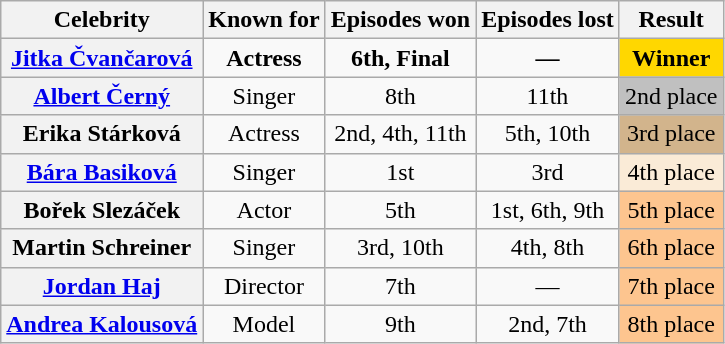<table class="wikitable" style="text-align:center;">
<tr>
<th>Celebrity</th>
<th>Known for</th>
<th>Episodes won</th>
<th>Episodes lost</th>
<th>Result</th>
</tr>
<tr>
<th><a href='#'>Jitka Čvančarová</a></th>
<td><strong>Actress</strong></td>
<td><strong>6th, Final</strong></td>
<td><strong>—</strong></td>
<td style="background:gold;"><strong>Winner</strong></td>
</tr>
<tr>
<th><a href='#'>Albert Černý</a></th>
<td>Singer</td>
<td>8th</td>
<td>11th</td>
<td style="background:silver;">2nd place</td>
</tr>
<tr>
<th>Erika Stárková</th>
<td>Actress</td>
<td>2nd, 4th, 11th</td>
<td>5th, 10th</td>
<td bgcolor=tan>3rd place</td>
</tr>
<tr>
<th><a href='#'>Bára Basiková</a></th>
<td>Singer</td>
<td>1st</td>
<td>3rd</td>
<td style="background:antiquewhite;">4th place</td>
</tr>
<tr>
<th>Bořek Slezáček</th>
<td>Actor</td>
<td>5th</td>
<td>1st, 6th, 9th</td>
<td style="background:#fdc58f;">5th place</td>
</tr>
<tr>
<th>Martin Schreiner</th>
<td>Singer</td>
<td>3rd, 10th</td>
<td>4th, 8th</td>
<td style="background:#fdc58f;">6th place</td>
</tr>
<tr>
<th><a href='#'>Jordan Haj</a></th>
<td>Director</td>
<td>7th</td>
<td>—</td>
<td style="background:#fdc58f;">7th place</td>
</tr>
<tr>
<th><a href='#'>Andrea Kalousová</a></th>
<td>Model</td>
<td>9th</td>
<td>2nd, 7th</td>
<td style="background:#fdc58f;">8th place</td>
</tr>
</table>
